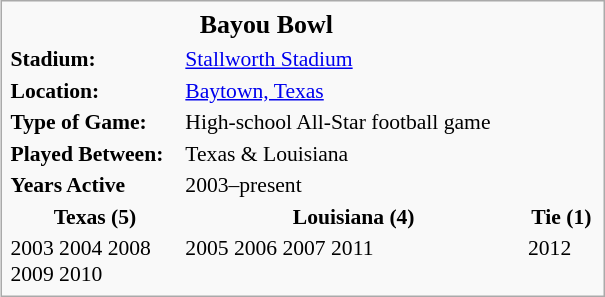<table class="infobox" style="width:28em; font-size:90%;">
<tr>
<td colspan="2" style="font-size: larger; text-align: center;"><strong>Bayou Bowl </strong></td>
</tr>
<tr>
<td><strong>Stadium:</strong></td>
<td><a href='#'>Stallworth Stadium</a></td>
</tr>
<tr>
<td><strong>Location:</strong></td>
<td><a href='#'>Baytown, Texas</a></td>
</tr>
<tr>
<td><strong>Type of Game:</strong></td>
<td>High-school All-Star football game</td>
</tr>
<tr>
<td><strong>Played Between:</strong></td>
<td>Texas & Louisiana</td>
</tr>
<tr>
<td><strong>Years Active</strong></td>
<td>2003–present</td>
</tr>
<tr>
<th>Texas (5)</th>
<th>Louisiana (4)</th>
<th>Tie (1)</th>
</tr>
<tr>
<td valign="top">2003 2004 2008<br> 2009 2010</td>
<td valign="top">2005 2006 2007 2011</td>
<td valign='top'>2012</td>
</tr>
</table>
